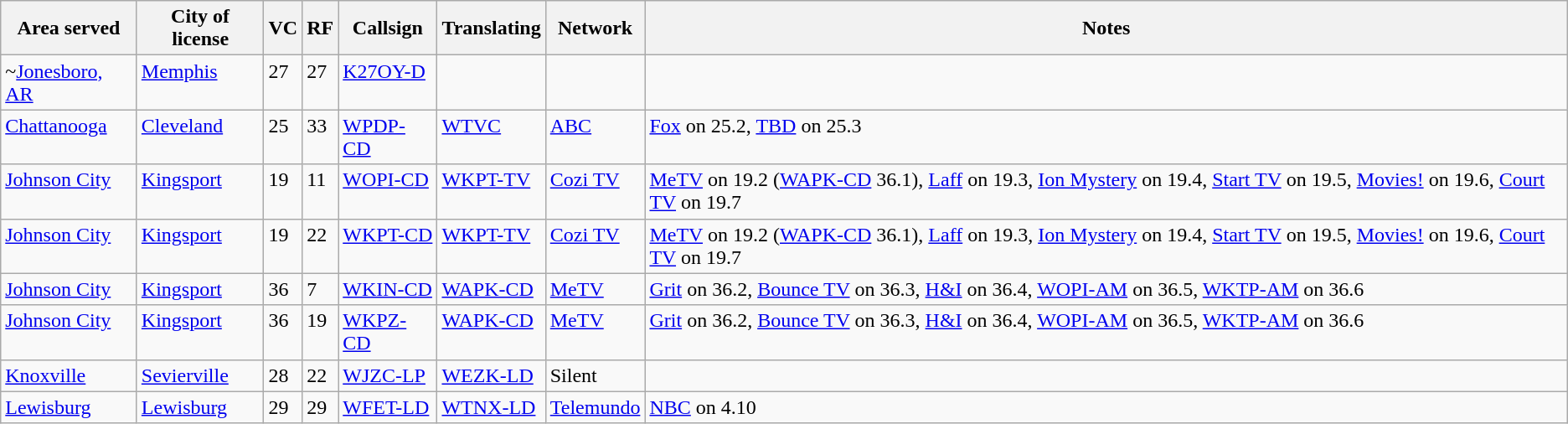<table class="sortable wikitable" style="margin: 1em 1em 1em 0; background: #f9f9f9;">
<tr>
<th>Area served</th>
<th>City of license</th>
<th>VC</th>
<th>RF</th>
<th>Callsign</th>
<th>Translating</th>
<th>Network</th>
<th class="unsortable">Notes</th>
</tr>
<tr style="vertical-align: top; text-align: left;">
<td>~<a href='#'>Jonesboro, AR</a></td>
<td><a href='#'>Memphis</a></td>
<td>27</td>
<td>27</td>
<td><a href='#'>K27OY-D</a></td>
<td></td>
<td></td>
</tr>
<tr style="vertical-align: top; text-align: left;">
<td><a href='#'>Chattanooga</a></td>
<td><a href='#'>Cleveland</a></td>
<td>25</td>
<td>33</td>
<td><a href='#'>WPDP-CD</a></td>
<td><a href='#'>WTVC</a></td>
<td><a href='#'>ABC</a></td>
<td><a href='#'>Fox</a> on 25.2, <a href='#'>TBD</a> on 25.3</td>
</tr>
<tr style="vertical-align: top; text-align: left;">
<td><a href='#'>Johnson City</a></td>
<td><a href='#'>Kingsport</a></td>
<td>19</td>
<td>11</td>
<td><a href='#'>WOPI-CD</a></td>
<td><a href='#'>WKPT-TV</a></td>
<td><a href='#'>Cozi TV</a></td>
<td><a href='#'>MeTV</a> on 19.2 (<a href='#'>WAPK-CD</a> 36.1), <a href='#'>Laff</a> on 19.3, <a href='#'>Ion Mystery</a> on 19.4, <a href='#'>Start TV</a> on 19.5, <a href='#'>Movies!</a> on 19.6, <a href='#'>Court TV</a> on 19.7</td>
</tr>
<tr style="vertical-align: top; text-align: left;">
<td><a href='#'>Johnson City</a></td>
<td><a href='#'>Kingsport</a></td>
<td>19</td>
<td>22</td>
<td><a href='#'>WKPT-CD</a></td>
<td><a href='#'>WKPT-TV</a></td>
<td><a href='#'>Cozi TV</a></td>
<td><a href='#'>MeTV</a> on 19.2 (<a href='#'>WAPK-CD</a> 36.1), <a href='#'>Laff</a> on 19.3, <a href='#'>Ion Mystery</a> on 19.4, <a href='#'>Start TV</a> on 19.5, <a href='#'>Movies!</a> on 19.6, <a href='#'>Court TV</a> on 19.7</td>
</tr>
<tr style="vertical-align: top; text-align: left;">
<td><a href='#'>Johnson City</a></td>
<td><a href='#'>Kingsport</a></td>
<td>36</td>
<td>7</td>
<td><a href='#'>WKIN-CD</a></td>
<td><a href='#'>WAPK-CD</a></td>
<td><a href='#'>MeTV</a></td>
<td><a href='#'>Grit</a> on 36.2, <a href='#'>Bounce TV</a> on 36.3, <a href='#'>H&I</a> on 36.4, <a href='#'>WOPI-AM</a> on 36.5, <a href='#'>WKTP-AM</a> on 36.6</td>
</tr>
<tr style="vertical-align: top; text-align: left;">
<td><a href='#'>Johnson City</a></td>
<td><a href='#'>Kingsport</a></td>
<td>36</td>
<td>19</td>
<td><a href='#'>WKPZ-CD</a></td>
<td><a href='#'>WAPK-CD</a></td>
<td><a href='#'>MeTV</a></td>
<td><a href='#'>Grit</a> on 36.2, <a href='#'>Bounce TV</a> on 36.3, <a href='#'>H&I</a> on 36.4, <a href='#'>WOPI-AM</a> on 36.5, <a href='#'>WKTP-AM</a> on 36.6</td>
</tr>
<tr style="vertical-align: top; text-align: left;">
<td><a href='#'>Knoxville</a></td>
<td><a href='#'>Sevierville</a></td>
<td>28</td>
<td>22</td>
<td><a href='#'>WJZC-LP</a></td>
<td><a href='#'>WEZK-LD</a></td>
<td>Silent</td>
<td></td>
</tr>
<tr style="vertical-align: top; text-align: left;">
<td><a href='#'>Lewisburg</a></td>
<td><a href='#'>Lewisburg</a></td>
<td>29</td>
<td>29</td>
<td><a href='#'>WFET-LD</a></td>
<td><a href='#'>WTNX-LD</a></td>
<td><a href='#'>Telemundo</a></td>
<td><a href='#'>NBC</a> on 4.10</td>
</tr>
</table>
